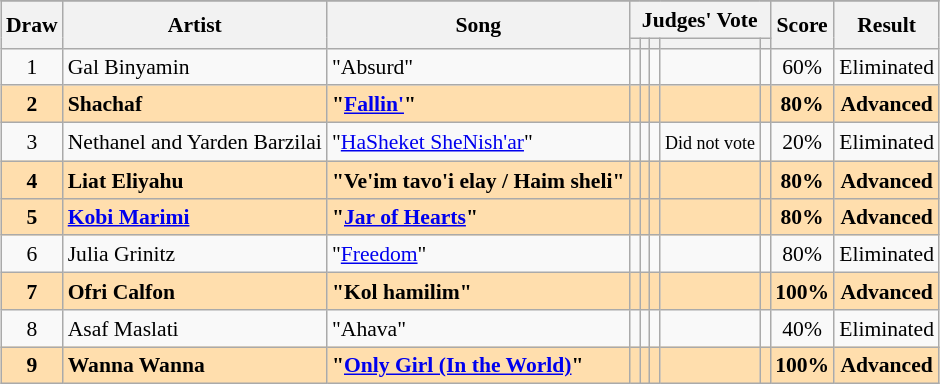<table class="sortable wikitable" style="margin: 1em auto 1em auto; text-align:center; font-size:90%; line-height:18px;">
<tr>
</tr>
<tr>
<th rowspan="2">Draw</th>
<th rowspan="2">Artist</th>
<th rowspan="2">Song</th>
<th colspan="5" class="unsortable">Judges' Vote</th>
<th rowspan="2">Score</th>
<th rowspan="2">Result</th>
</tr>
<tr>
<th class="unsortable"></th>
<th class="unsortable"></th>
<th class="unsortable"></th>
<th class="unsortable"></th>
<th class="unsortable"></th>
</tr>
<tr>
<td>1</td>
<td align="left">Gal Binyamin</td>
<td align="left">"Absurd"</td>
<td></td>
<td></td>
<td></td>
<td></td>
<td></td>
<td>60%</td>
<td>Eliminated</td>
</tr>
<tr style="font-weight:bold; background:navajowhite;">
<td>2</td>
<td align="left">Shachaf</td>
<td align="left">"<a href='#'>Fallin'</a>"</td>
<td></td>
<td></td>
<td></td>
<td></td>
<td></td>
<td>80%</td>
<td>Advanced</td>
</tr>
<tr>
<td>3</td>
<td align="left">Nethanel and Yarden Barzilai</td>
<td align="left">"<a href='#'>HaSheket SheNish'ar</a>"</td>
<td></td>
<td></td>
<td></td>
<td><small>Did not vote</small></td>
<td></td>
<td>20%</td>
<td>Eliminated</td>
</tr>
<tr style="font-weight:bold; background:navajowhite;">
<td>4</td>
<td align="left">Liat Eliyahu</td>
<td align="left">"Ve'im tavo'i elay / Haim sheli"</td>
<td></td>
<td></td>
<td></td>
<td></td>
<td></td>
<td>80%</td>
<td>Advanced</td>
</tr>
<tr style="font-weight:bold; background:navajowhite;">
<td>5</td>
<td align="left"><a href='#'>Kobi Marimi</a></td>
<td align="left">"<a href='#'>Jar of Hearts</a>"</td>
<td></td>
<td></td>
<td></td>
<td></td>
<td></td>
<td>80%</td>
<td>Advanced</td>
</tr>
<tr>
<td>6</td>
<td align="left">Julia Grinitz</td>
<td align="left">"<a href='#'>Freedom</a>"</td>
<td></td>
<td></td>
<td></td>
<td></td>
<td></td>
<td>80%</td>
<td>Eliminated</td>
</tr>
<tr style="font-weight:bold; background:navajowhite;">
<td>7</td>
<td align="left">Ofri Calfon</td>
<td align="left">"Kol hamilim"</td>
<td></td>
<td></td>
<td></td>
<td></td>
<td></td>
<td>100%</td>
<td>Advanced</td>
</tr>
<tr>
<td>8</td>
<td align="left">Asaf Maslati</td>
<td align="left">"Ahava"</td>
<td></td>
<td></td>
<td></td>
<td></td>
<td></td>
<td>40%</td>
<td>Eliminated</td>
</tr>
<tr style="font-weight:bold; background:navajowhite;">
<td>9</td>
<td align="left">Wanna Wanna</td>
<td align="left">"<a href='#'>Only Girl (In the World)</a>"</td>
<td></td>
<td></td>
<td></td>
<td></td>
<td></td>
<td>100%</td>
<td>Advanced</td>
</tr>
</table>
